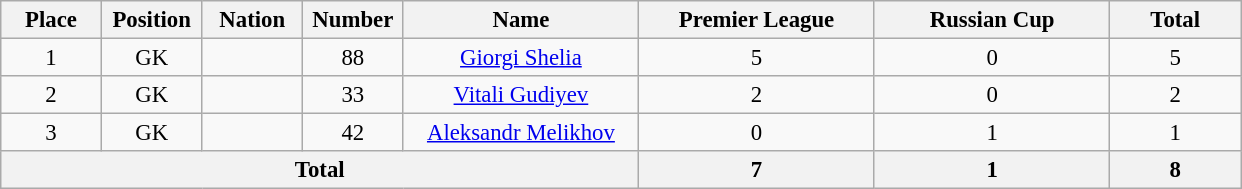<table class="wikitable" style="font-size: 95%; text-align: center;">
<tr>
<th width=60>Place</th>
<th width=60>Position</th>
<th width=60>Nation</th>
<th width=60>Number</th>
<th width=150>Name</th>
<th width=150>Premier League</th>
<th width=150>Russian Cup</th>
<th width=80>Total</th>
</tr>
<tr>
<td>1</td>
<td>GK</td>
<td></td>
<td>88</td>
<td><a href='#'>Giorgi Shelia</a></td>
<td>5</td>
<td>0</td>
<td>5</td>
</tr>
<tr>
<td>2</td>
<td>GK</td>
<td></td>
<td>33</td>
<td><a href='#'>Vitali Gudiyev</a></td>
<td>2</td>
<td>0</td>
<td>2</td>
</tr>
<tr>
<td>3</td>
<td>GK</td>
<td></td>
<td>42</td>
<td><a href='#'>Aleksandr Melikhov</a></td>
<td>0</td>
<td>1</td>
<td>1</td>
</tr>
<tr>
<th colspan=5>Total</th>
<th>7</th>
<th>1</th>
<th>8</th>
</tr>
</table>
